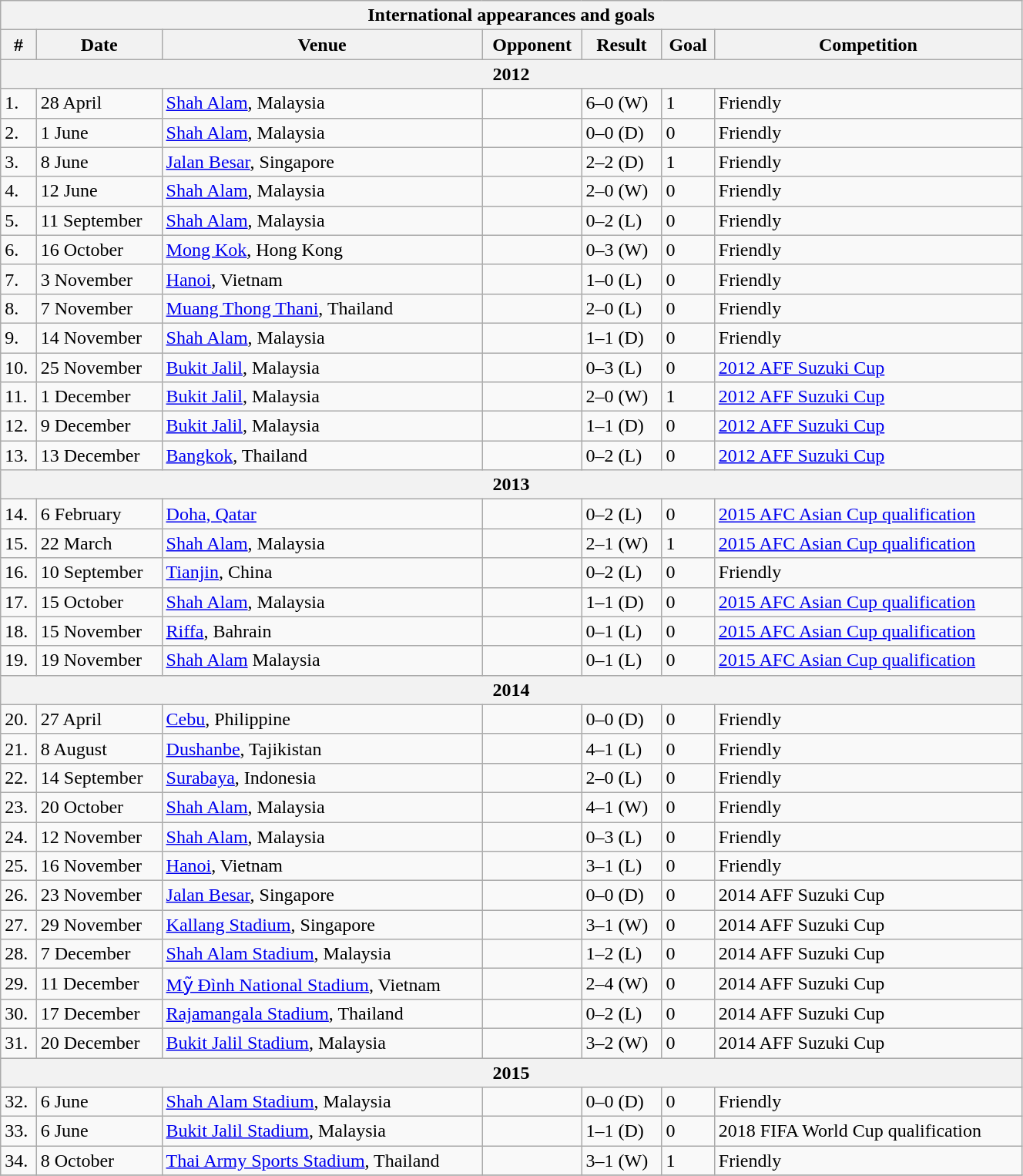<table class="wikitable collapsible collapsed" style="width:70%;" style="font-size:90%">
<tr>
<th colspan="7"><strong>International appearances and goals</strong></th>
</tr>
<tr>
<th>#</th>
<th>Date</th>
<th>Venue</th>
<th>Opponent</th>
<th>Result</th>
<th>Goal</th>
<th>Competition</th>
</tr>
<tr>
<th colspan="7"><strong>2012</strong></th>
</tr>
<tr>
<td>1.</td>
<td>28 April</td>
<td><a href='#'>Shah Alam</a>, Malaysia</td>
<td></td>
<td>6–0 (W)</td>
<td>1</td>
<td>Friendly</td>
</tr>
<tr>
<td>2.</td>
<td>1 June</td>
<td><a href='#'>Shah Alam</a>, Malaysia</td>
<td></td>
<td>0–0 (D)</td>
<td>0</td>
<td>Friendly</td>
</tr>
<tr>
<td>3.</td>
<td>8 June</td>
<td><a href='#'>Jalan Besar</a>, Singapore</td>
<td></td>
<td>2–2 (D)</td>
<td>1</td>
<td>Friendly</td>
</tr>
<tr>
<td>4.</td>
<td>12 June</td>
<td><a href='#'>Shah Alam</a>, Malaysia</td>
<td></td>
<td>2–0 (W)</td>
<td>0</td>
<td>Friendly</td>
</tr>
<tr>
<td>5.</td>
<td>11 September</td>
<td><a href='#'>Shah Alam</a>, Malaysia</td>
<td></td>
<td>0–2 (L)</td>
<td>0</td>
<td>Friendly</td>
</tr>
<tr>
<td>6.</td>
<td>16 October</td>
<td><a href='#'>Mong Kok</a>, Hong Kong</td>
<td></td>
<td>0–3 (W)</td>
<td>0</td>
<td>Friendly</td>
</tr>
<tr>
<td>7.</td>
<td>3 November</td>
<td><a href='#'>Hanoi</a>, Vietnam</td>
<td></td>
<td>1–0 (L)</td>
<td>0</td>
<td>Friendly</td>
</tr>
<tr>
<td>8.</td>
<td>7 November</td>
<td><a href='#'>Muang Thong Thani</a>, Thailand</td>
<td></td>
<td>2–0 (L)</td>
<td>0</td>
<td>Friendly</td>
</tr>
<tr>
<td>9.</td>
<td>14 November</td>
<td><a href='#'>Shah Alam</a>, Malaysia</td>
<td></td>
<td>1–1 (D)</td>
<td>0</td>
<td>Friendly</td>
</tr>
<tr>
<td>10.</td>
<td>25 November</td>
<td><a href='#'>Bukit Jalil</a>, Malaysia</td>
<td></td>
<td>0–3 (L)</td>
<td>0</td>
<td><a href='#'>2012 AFF Suzuki Cup</a></td>
</tr>
<tr>
<td>11.</td>
<td>1 December</td>
<td><a href='#'>Bukit Jalil</a>, Malaysia</td>
<td></td>
<td>2–0 (W)</td>
<td>1</td>
<td><a href='#'>2012 AFF Suzuki Cup</a></td>
</tr>
<tr>
<td>12.</td>
<td>9 December</td>
<td><a href='#'>Bukit Jalil</a>, Malaysia</td>
<td></td>
<td>1–1 (D)</td>
<td>0</td>
<td><a href='#'>2012 AFF Suzuki Cup</a></td>
</tr>
<tr>
<td>13.</td>
<td>13 December</td>
<td><a href='#'>Bangkok</a>, Thailand</td>
<td></td>
<td>0–2 (L)</td>
<td>0</td>
<td><a href='#'>2012 AFF Suzuki Cup</a></td>
</tr>
<tr>
<th colspan="7"><strong>2013</strong></th>
</tr>
<tr>
<td>14.</td>
<td>6 February</td>
<td><a href='#'>Doha, Qatar</a></td>
<td></td>
<td>0–2 (L)</td>
<td>0</td>
<td><a href='#'>2015 AFC Asian Cup qualification</a></td>
</tr>
<tr>
<td>15.</td>
<td>22 March</td>
<td><a href='#'>Shah Alam</a>, Malaysia</td>
<td></td>
<td>2–1 (W)</td>
<td>1</td>
<td><a href='#'>2015 AFC Asian Cup qualification</a></td>
</tr>
<tr>
<td>16.</td>
<td>10 September</td>
<td><a href='#'>Tianjin</a>, China</td>
<td></td>
<td>0–2 (L)</td>
<td>0</td>
<td>Friendly</td>
</tr>
<tr>
<td>17.</td>
<td>15 October</td>
<td><a href='#'>Shah Alam</a>, Malaysia</td>
<td></td>
<td>1–1 (D)</td>
<td>0</td>
<td><a href='#'>2015 AFC Asian Cup qualification</a></td>
</tr>
<tr>
<td>18.</td>
<td>15 November</td>
<td><a href='#'>Riffa</a>, Bahrain</td>
<td></td>
<td>0–1 (L)</td>
<td>0</td>
<td><a href='#'>2015 AFC Asian Cup qualification</a></td>
</tr>
<tr>
<td>19.</td>
<td>19 November</td>
<td><a href='#'>Shah Alam</a> Malaysia</td>
<td></td>
<td>0–1 (L)</td>
<td>0</td>
<td><a href='#'>2015 AFC Asian Cup qualification</a></td>
</tr>
<tr>
<th colspan="7"><strong>2014</strong></th>
</tr>
<tr>
<td>20.</td>
<td>27 April</td>
<td><a href='#'>Cebu</a>, Philippine</td>
<td></td>
<td>0–0 (D)</td>
<td>0</td>
<td>Friendly</td>
</tr>
<tr>
<td>21.</td>
<td>8 August</td>
<td><a href='#'>Dushanbe</a>, Tajikistan</td>
<td></td>
<td>4–1 (L)</td>
<td>0</td>
<td>Friendly</td>
</tr>
<tr>
<td>22.</td>
<td>14 September</td>
<td><a href='#'>Surabaya</a>, Indonesia</td>
<td></td>
<td>2–0 (L)</td>
<td>0</td>
<td>Friendly</td>
</tr>
<tr>
<td>23.</td>
<td>20 October</td>
<td><a href='#'>Shah Alam</a>, Malaysia</td>
<td></td>
<td>4–1 (W)</td>
<td>0</td>
<td>Friendly</td>
</tr>
<tr>
<td>24.</td>
<td>12 November</td>
<td><a href='#'>Shah Alam</a>, Malaysia</td>
<td></td>
<td>0–3 (L)</td>
<td>0</td>
<td>Friendly</td>
</tr>
<tr>
<td>25.</td>
<td>16 November</td>
<td><a href='#'>Hanoi</a>, Vietnam</td>
<td></td>
<td>3–1 (L)</td>
<td>0</td>
<td>Friendly</td>
</tr>
<tr>
<td>26.</td>
<td>23 November</td>
<td><a href='#'>Jalan Besar</a>, Singapore</td>
<td></td>
<td>0–0 (D)</td>
<td>0</td>
<td>2014 AFF Suzuki Cup</td>
</tr>
<tr>
<td>27.</td>
<td>29 November</td>
<td><a href='#'>Kallang Stadium</a>, Singapore</td>
<td></td>
<td>3–1 (W)</td>
<td>0</td>
<td>2014 AFF Suzuki Cup</td>
</tr>
<tr>
<td>28.</td>
<td>7 December</td>
<td><a href='#'>Shah Alam Stadium</a>, Malaysia</td>
<td></td>
<td>1–2 (L)</td>
<td>0</td>
<td>2014 AFF Suzuki Cup</td>
</tr>
<tr>
<td>29.</td>
<td>11 December</td>
<td><a href='#'>Mỹ Đình National Stadium</a>, Vietnam</td>
<td></td>
<td>2–4 (W)</td>
<td>0</td>
<td>2014 AFF Suzuki Cup</td>
</tr>
<tr>
<td>30.</td>
<td>17 December</td>
<td><a href='#'>Rajamangala Stadium</a>, Thailand</td>
<td></td>
<td>0–2 (L)</td>
<td>0</td>
<td>2014 AFF Suzuki Cup</td>
</tr>
<tr>
<td>31.</td>
<td>20 December</td>
<td><a href='#'>Bukit Jalil Stadium</a>, Malaysia</td>
<td></td>
<td>3–2 (W)</td>
<td>0</td>
<td>2014 AFF Suzuki Cup</td>
</tr>
<tr>
<th colspan="7"><strong>2015</strong></th>
</tr>
<tr>
<td>32.</td>
<td>6 June</td>
<td><a href='#'>Shah Alam Stadium</a>, Malaysia</td>
<td></td>
<td>0–0 (D)</td>
<td>0</td>
<td>Friendly</td>
</tr>
<tr>
<td>33.</td>
<td>6 June</td>
<td><a href='#'>Bukit Jalil Stadium</a>, Malaysia</td>
<td></td>
<td>1–1 (D)</td>
<td>0</td>
<td>2018 FIFA World Cup qualification</td>
</tr>
<tr>
<td>34.</td>
<td>8 October</td>
<td><a href='#'>Thai Army Sports Stadium</a>, Thailand</td>
<td></td>
<td>3–1 (W)</td>
<td>1</td>
<td>Friendly</td>
</tr>
<tr>
</tr>
</table>
